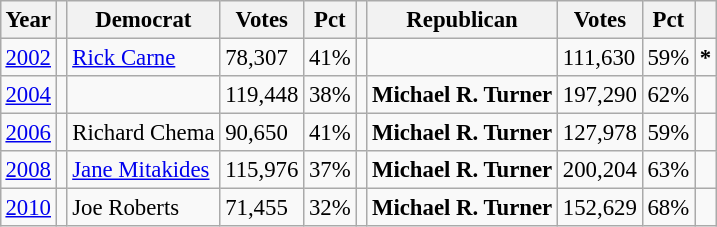<table class="wikitable" style="margin:0.5em ; font-size:95%">
<tr>
<th>Year</th>
<th></th>
<th>Democrat</th>
<th>Votes</th>
<th>Pct</th>
<th></th>
<th>Republican</th>
<th>Votes</th>
<th>Pct</th>
<th></th>
</tr>
<tr>
<td><a href='#'>2002</a></td>
<td></td>
<td><a href='#'>Rick Carne</a></td>
<td>78,307</td>
<td>41%</td>
<td></td>
<td></td>
<td>111,630</td>
<td>59%</td>
<td><strong>*</strong></td>
</tr>
<tr>
<td><a href='#'>2004</a></td>
<td></td>
<td></td>
<td>119,448</td>
<td>38%</td>
<td></td>
<td><strong>Michael R. Turner</strong></td>
<td>197,290</td>
<td>62%</td>
<td></td>
</tr>
<tr>
<td><a href='#'>2006</a></td>
<td></td>
<td>Richard Chema</td>
<td>90,650</td>
<td>41%</td>
<td></td>
<td><strong>Michael R. Turner</strong></td>
<td>127,978</td>
<td>59%</td>
<td></td>
</tr>
<tr>
<td><a href='#'>2008</a></td>
<td></td>
<td><a href='#'>Jane Mitakides</a></td>
<td>115,976</td>
<td>37%</td>
<td></td>
<td><strong>Michael R. Turner</strong></td>
<td>200,204</td>
<td>63%</td>
<td></td>
</tr>
<tr>
<td><a href='#'>2010</a></td>
<td></td>
<td>Joe Roberts</td>
<td>71,455</td>
<td>32%</td>
<td></td>
<td><strong>Michael R. Turner</strong></td>
<td>152,629</td>
<td>68%</td>
<td></td>
</tr>
</table>
